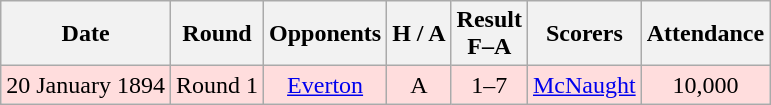<table class="wikitable" style="text-align:center">
<tr>
<th>Date</th>
<th>Round</th>
<th>Opponents</th>
<th>H / A</th>
<th>Result<br>F–A</th>
<th>Scorers</th>
<th>Attendance</th>
</tr>
<tr bgcolor="#ffdddd">
<td>20 January 1894</td>
<td>Round 1</td>
<td><a href='#'>Everton</a></td>
<td>A</td>
<td>1–7</td>
<td><a href='#'>McNaught</a></td>
<td>10,000</td>
</tr>
</table>
